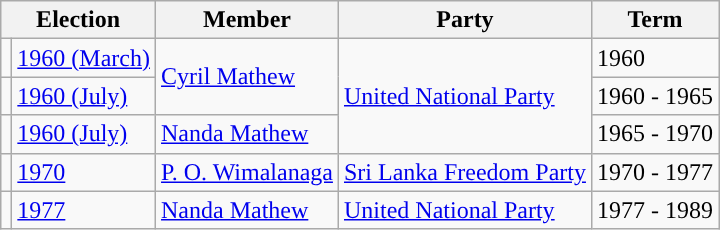<table class="wikitable">
<tr>
<th colspan="2">Election</th>
<th>Member</th>
<th>Party</th>
<th>Term</th>
</tr>
<tr>
<td style="background-color: "></td>
<td><a href='#'>1960 (March)</a></td>
<td rowspan="2"><a href='#'>Cyril Mathew</a></td>
<td rowspan="3"><a href='#'>United National Party</a></td>
<td>1960</td>
</tr>
<tr>
<td style="background-color: "></td>
<td><a href='#'>1960 (July)</a></td>
<td>1960 - 1965</td>
</tr>
<tr>
<td style="background-color: "></td>
<td><a href='#'>1960 (July)</a></td>
<td><a href='#'>Nanda Mathew</a></td>
<td>1965 - 1970</td>
</tr>
<tr>
<td style="background-color: "></td>
<td><a href='#'>1970</a></td>
<td><a href='#'>P. O. Wimalanaga</a></td>
<td><a href='#'>Sri Lanka Freedom Party</a></td>
<td>1970 - 1977</td>
</tr>
<tr>
<td style="background-color: "></td>
<td><a href='#'>1977</a></td>
<td><a href='#'>Nanda Mathew</a></td>
<td><a href='#'>United National Party</a></td>
<td>1977 - 1989</td>
</tr>
</table>
